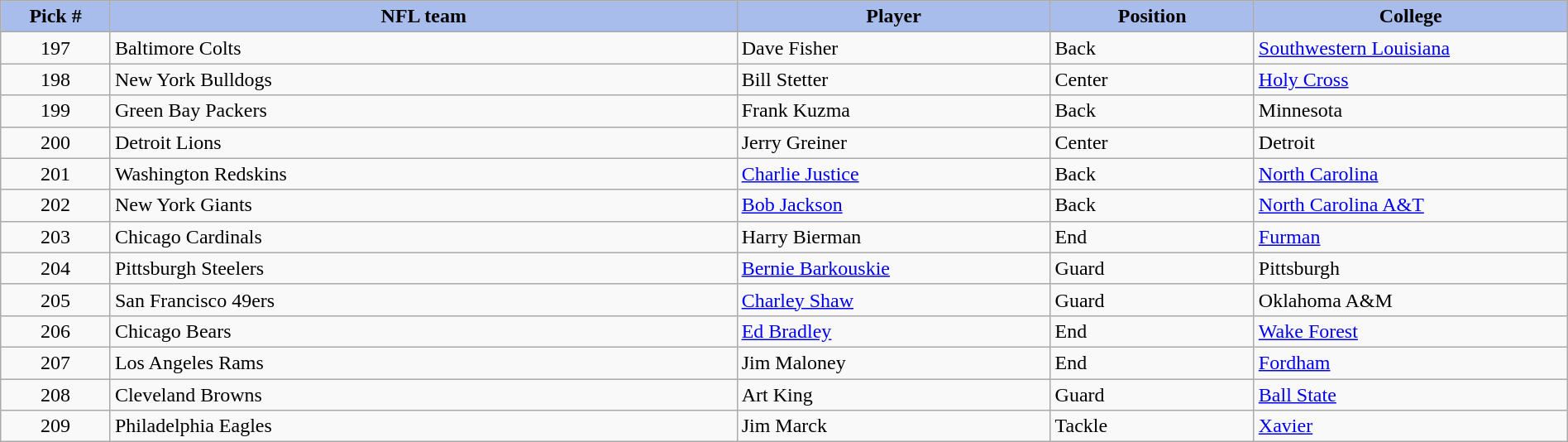<table class="wikitable sortable sortable" style="width: 100%">
<tr>
<th style="background:#A8BDEC;" width=7%>Pick #</th>
<th width=40% style="background:#A8BDEC;">NFL team</th>
<th width=20% style="background:#A8BDEC;">Player</th>
<th width=13% style="background:#A8BDEC;">Position</th>
<th style="background:#A8BDEC;">College</th>
</tr>
<tr>
<td align=center>197</td>
<td>Baltimore Colts</td>
<td>Dave Fisher</td>
<td>Back</td>
<td><a href='#'>Southwestern Louisiana</a></td>
</tr>
<tr>
<td align=center>198</td>
<td>New York Bulldogs</td>
<td>Bill Stetter</td>
<td>Center</td>
<td><a href='#'>Holy Cross</a></td>
</tr>
<tr>
<td align=center>199</td>
<td>Green Bay Packers</td>
<td>Frank Kuzma</td>
<td>Back</td>
<td>Minnesota</td>
</tr>
<tr>
<td align=center>200</td>
<td>Detroit Lions</td>
<td>Jerry Greiner</td>
<td>Center</td>
<td>Detroit</td>
</tr>
<tr>
<td align=center>201</td>
<td>Washington Redskins</td>
<td><a href='#'>Charlie Justice</a></td>
<td>Back</td>
<td><a href='#'>North Carolina</a></td>
</tr>
<tr>
<td align=center>202</td>
<td>New York Giants</td>
<td><a href='#'>Bob Jackson</a></td>
<td>Back</td>
<td><a href='#'>North Carolina A&T</a></td>
</tr>
<tr>
<td align=center>203</td>
<td>Chicago Cardinals</td>
<td>Harry Bierman</td>
<td>End</td>
<td><a href='#'>Furman</a></td>
</tr>
<tr>
<td align=center>204</td>
<td>Pittsburgh Steelers</td>
<td><a href='#'>Bernie Barkouskie</a></td>
<td>Guard</td>
<td>Pittsburgh</td>
</tr>
<tr>
<td align=center>205</td>
<td>San Francisco 49ers</td>
<td><a href='#'>Charley Shaw</a></td>
<td>Guard</td>
<td>Oklahoma A&M</td>
</tr>
<tr>
<td align=center>206</td>
<td>Chicago Bears</td>
<td><a href='#'>Ed Bradley</a></td>
<td>End</td>
<td><a href='#'>Wake Forest</a></td>
</tr>
<tr>
<td align=center>207</td>
<td>Los Angeles Rams</td>
<td>Jim Maloney</td>
<td>End</td>
<td><a href='#'>Fordham</a></td>
</tr>
<tr>
<td align=center>208</td>
<td>Cleveland Browns</td>
<td>Art King</td>
<td>Guard</td>
<td><a href='#'>Ball State</a></td>
</tr>
<tr>
<td align=center>209</td>
<td>Philadelphia Eagles</td>
<td>Jim Marck</td>
<td>Tackle</td>
<td><a href='#'>Xavier</a></td>
</tr>
</table>
